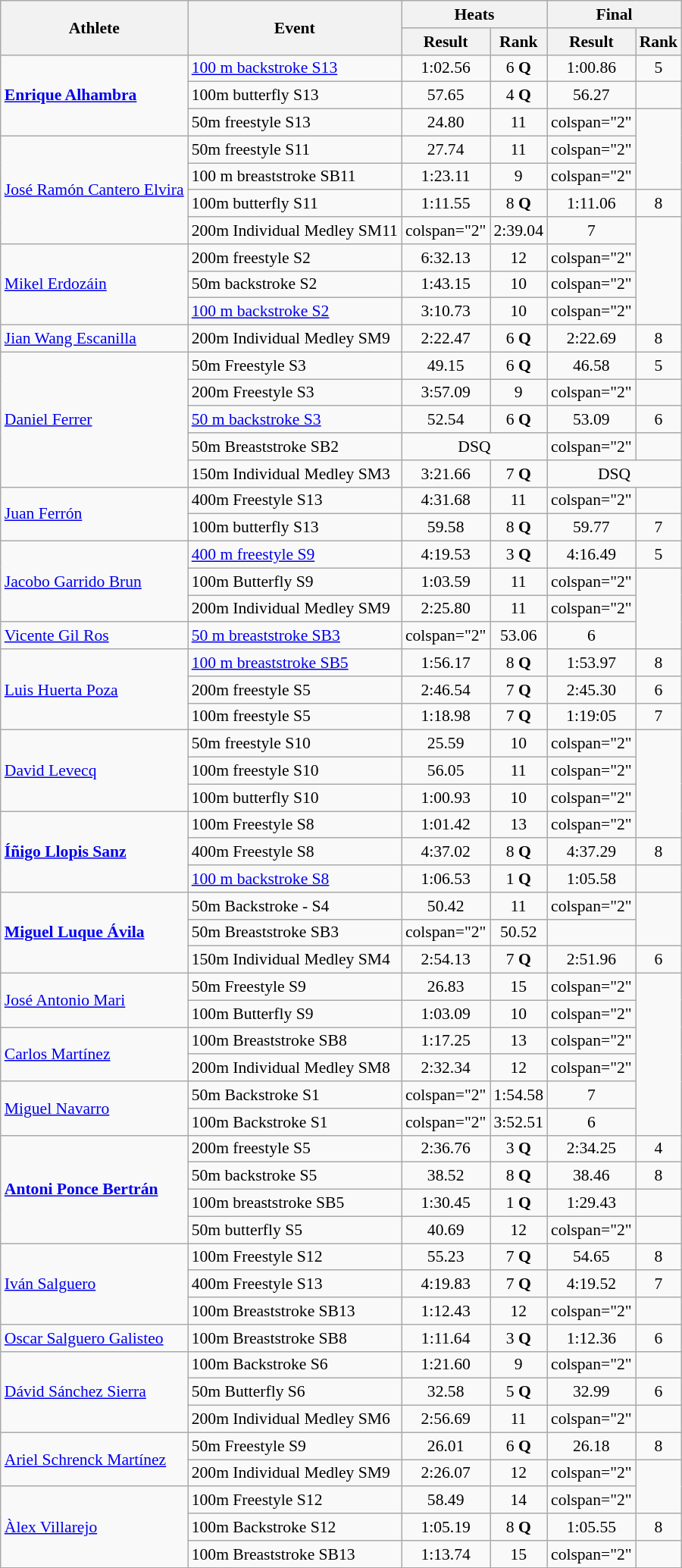<table class=wikitable style="font-size:90%">
<tr>
<th rowspan="2">Athlete</th>
<th rowspan="2">Event</th>
<th colspan="2">Heats</th>
<th colspan="2">Final</th>
</tr>
<tr>
<th>Result</th>
<th>Rank</th>
<th>Result</th>
<th>Rank</th>
</tr>
<tr align=center>
<td rowspan="3" align="left"><strong><a href='#'>Enrique Alhambra</a></strong></td>
<td align=left><a href='#'>100 m backstroke S13</a></td>
<td>1:02.56</td>
<td>6 <strong>Q</strong></td>
<td>1:00.86</td>
<td>5</td>
</tr>
<tr align="center">
<td align="left">100m butterfly S13</td>
<td>57.65</td>
<td>4 <strong>Q</strong></td>
<td>56.27</td>
<td></td>
</tr>
<tr align="center">
<td align="left">50m freestyle S13</td>
<td>24.80</td>
<td>11</td>
<td>colspan="2" </td>
</tr>
<tr align="center">
<td rowspan="4" align="left"><a href='#'>José Ramón Cantero Elvira</a></td>
<td align="left">50m freestyle S11</td>
<td>27.74</td>
<td>11</td>
<td>colspan="2" </td>
</tr>
<tr align="center">
<td align="left">100 m breaststroke SB11</td>
<td>1:23.11</td>
<td>9</td>
<td>colspan="2" </td>
</tr>
<tr align="center">
<td align="left">100m butterfly S11</td>
<td>1:11.55</td>
<td>8 <strong>Q</strong></td>
<td>1:11.06</td>
<td>8</td>
</tr>
<tr align="center">
<td align="left">200m Individual Medley SM11</td>
<td>colspan="2" </td>
<td>2:39.04</td>
<td>7</td>
</tr>
<tr align="center">
<td rowspan="3" align="left"><a href='#'>Mikel Erdozáin</a></td>
<td align="left">200m freestyle S2</td>
<td>6:32.13</td>
<td>12</td>
<td>colspan="2" </td>
</tr>
<tr align="center">
<td align="left">50m backstroke S2</td>
<td>1:43.15</td>
<td>10</td>
<td>colspan="2" </td>
</tr>
<tr align="center">
<td align="left"><a href='#'>100 m backstroke S2</a></td>
<td>3:10.73</td>
<td>10</td>
<td>colspan="2" </td>
</tr>
<tr align="center">
<td align="left"><a href='#'>Jian Wang Escanilla</a></td>
<td align="left">200m Individual Medley SM9</td>
<td>2:22.47</td>
<td>6 <strong>Q</strong></td>
<td>2:22.69</td>
<td>8</td>
</tr>
<tr align="center">
<td rowspan="5" align="left"><a href='#'>Daniel Ferrer</a></td>
<td align="left">50m Freestyle S3</td>
<td>49.15</td>
<td>6 <strong>Q</strong></td>
<td>46.58</td>
<td>5</td>
</tr>
<tr align="center">
<td align="left">200m Freestyle S3</td>
<td>3:57.09</td>
<td>9</td>
<td>colspan="2" </td>
</tr>
<tr align="center">
<td align="left"><a href='#'>50 m backstroke S3</a></td>
<td>52.54</td>
<td>6 <strong>Q</strong></td>
<td>53.09</td>
<td>6</td>
</tr>
<tr align="center">
<td align="left">50m Breaststroke SB2</td>
<td colspan="2">DSQ</td>
<td>colspan="2" </td>
</tr>
<tr align="center">
<td align="left">150m Individual Medley SM3</td>
<td>3:21.66</td>
<td>7 <strong>Q</strong></td>
<td colspan="2">DSQ</td>
</tr>
<tr align="center">
<td rowspan="2" align="left"><a href='#'>Juan Ferrón</a></td>
<td align="left">400m Freestyle S13</td>
<td>4:31.68</td>
<td>11</td>
<td>colspan="2" </td>
</tr>
<tr align="center">
<td align="left">100m butterfly S13</td>
<td>59.58</td>
<td>8 <strong>Q</strong></td>
<td>59.77</td>
<td>7</td>
</tr>
<tr align="center">
<td rowspan="3" align="left"><a href='#'>Jacobo Garrido Brun</a></td>
<td align="left"><a href='#'>400 m freestyle S9</a></td>
<td>4:19.53</td>
<td>3 <strong>Q</strong></td>
<td>4:16.49</td>
<td>5</td>
</tr>
<tr align="center">
<td align="left">100m Butterfly S9</td>
<td>1:03.59</td>
<td>11</td>
<td>colspan="2" </td>
</tr>
<tr align="center">
<td align="left">200m Individual Medley SM9</td>
<td>2:25.80</td>
<td>11</td>
<td>colspan="2" </td>
</tr>
<tr align=center>
<td align=left><a href='#'>Vicente Gil Ros</a></td>
<td align=left><a href='#'>50 m breaststroke SB3</a></td>
<td>colspan="2" </td>
<td>53.06</td>
<td>6</td>
</tr>
<tr align=center>
<td rowspan="3" align="left"><a href='#'>Luis Huerta Poza</a></td>
<td align="left"><a href='#'>100 m breaststroke SB5</a></td>
<td>1:56.17</td>
<td>8 <strong>Q</strong></td>
<td>1:53.97</td>
<td>8</td>
</tr>
<tr align="center">
<td align="left">200m freestyle S5</td>
<td>2:46.54</td>
<td>7 <strong>Q</strong></td>
<td>2:45.30</td>
<td>6</td>
</tr>
<tr align="center">
<td align="left">100m freestyle S5</td>
<td>1:18.98</td>
<td>7 <strong>Q</strong></td>
<td>1:19:05</td>
<td>7</td>
</tr>
<tr align="center">
<td rowspan="3" align="left"><a href='#'>David Levecq</a></td>
<td align="left">50m freestyle S10</td>
<td>25.59</td>
<td>10</td>
<td>colspan="2" </td>
</tr>
<tr align="center">
<td align="left">100m freestyle S10</td>
<td>56.05</td>
<td>11</td>
<td>colspan="2" </td>
</tr>
<tr align="center">
<td align="left">100m butterfly S10</td>
<td>1:00.93</td>
<td>10</td>
<td>colspan="2" </td>
</tr>
<tr align="center">
<td rowspan="3" align="left"><strong><a href='#'>Íñigo Llopis Sanz</a></strong></td>
<td align="left">100m Freestyle S8</td>
<td>1:01.42</td>
<td>13</td>
<td>colspan="2" </td>
</tr>
<tr align="center">
<td align="left">400m Freestyle S8</td>
<td>4:37.02</td>
<td>8 <strong>Q</strong></td>
<td>4:37.29</td>
<td>8</td>
</tr>
<tr align="center">
<td align="left"><a href='#'>100 m backstroke S8</a></td>
<td>1:06.53</td>
<td>1 <strong>Q</strong></td>
<td>1:05.58</td>
<td></td>
</tr>
<tr align="center">
<td rowspan="3" align="left"><strong><a href='#'>Miguel Luque Ávila</a></strong></td>
<td align="left">50m Backstroke - S4</td>
<td>50.42</td>
<td>11</td>
<td>colspan="2" </td>
</tr>
<tr align="center">
<td align="left">50m Breaststroke SB3</td>
<td>colspan="2" </td>
<td>50.52</td>
<td></td>
</tr>
<tr align="center">
<td align="left">150m Individual Medley SM4</td>
<td>2:54.13</td>
<td>7 <strong>Q</strong></td>
<td>2:51.96</td>
<td>6</td>
</tr>
<tr align="center">
<td rowspan="2" align="left"><a href='#'>José Antonio Mari</a></td>
<td align="left">50m Freestyle S9</td>
<td>26.83</td>
<td>15</td>
<td>colspan="2" </td>
</tr>
<tr align="center">
<td align="left">100m Butterfly S9</td>
<td>1:03.09</td>
<td>10</td>
<td>colspan="2" </td>
</tr>
<tr align="center">
<td rowspan="2" align="left"><a href='#'>Carlos Martínez</a></td>
<td align="left">100m Breaststroke SB8</td>
<td>1:17.25</td>
<td>13</td>
<td>colspan="2" </td>
</tr>
<tr align="center">
<td align="left">200m Individual Medley SM8</td>
<td>2:32.34</td>
<td>12</td>
<td>colspan="2" </td>
</tr>
<tr align="center">
<td rowspan="2" align="left"><a href='#'>Miguel Navarro</a></td>
<td align="left">50m Backstroke S1</td>
<td>colspan="2" </td>
<td>1:54.58</td>
<td>7</td>
</tr>
<tr align="center">
<td align="left">100m Backstroke S1</td>
<td>colspan="2" </td>
<td>3:52.51</td>
<td>6</td>
</tr>
<tr align="center">
<td rowspan="4" align="left"><strong><a href='#'>Antoni Ponce Bertrán</a></strong></td>
<td align="left">200m freestyle S5</td>
<td>2:36.76</td>
<td>3 <strong>Q</strong></td>
<td>2:34.25</td>
<td>4</td>
</tr>
<tr align="center">
<td align="left">50m backstroke S5</td>
<td>38.52</td>
<td>8 <strong>Q</strong></td>
<td>38.46</td>
<td>8</td>
</tr>
<tr align="center">
<td align="left">100m breaststroke SB5</td>
<td>1:30.45</td>
<td>1 <strong>Q</strong></td>
<td>1:29.43</td>
<td></td>
</tr>
<tr align="center">
<td align="left">50m butterfly S5</td>
<td>40.69</td>
<td>12</td>
<td>colspan="2" </td>
</tr>
<tr align="center">
<td rowspan="3" align="left"><a href='#'>Iván Salguero</a></td>
<td align="left">100m Freestyle S12</td>
<td>55.23</td>
<td>7 <strong>Q</strong></td>
<td>54.65</td>
<td>8</td>
</tr>
<tr align="center">
<td align="left">400m Freestyle S13</td>
<td>4:19.83</td>
<td>7 <strong>Q</strong></td>
<td>4:19.52</td>
<td>7</td>
</tr>
<tr align="center">
<td align="left">100m Breaststroke SB13</td>
<td>1:12.43</td>
<td>12</td>
<td>colspan="2" </td>
</tr>
<tr align="center">
<td align="left"><a href='#'>Oscar Salguero Galisteo</a></td>
<td align="left">100m Breaststroke SB8</td>
<td>1:11.64</td>
<td>3 <strong>Q</strong></td>
<td>1:12.36</td>
<td>6</td>
</tr>
<tr align="center">
<td rowspan="3" align="left"><a href='#'>Dávid Sánchez Sierra</a></td>
<td align="left">100m Backstroke S6</td>
<td>1:21.60</td>
<td>9</td>
<td>colspan="2" </td>
</tr>
<tr align="center">
<td align="left">50m Butterfly S6</td>
<td>32.58</td>
<td>5 <strong>Q</strong></td>
<td>32.99</td>
<td>6</td>
</tr>
<tr align="center">
<td align="left">200m Individual Medley SM6</td>
<td>2:56.69</td>
<td>11</td>
<td>colspan="2" </td>
</tr>
<tr align="center">
<td rowspan="2" align="left"><a href='#'>Ariel Schrenck Martínez</a></td>
<td align="left">50m Freestyle S9</td>
<td>26.01</td>
<td>6 <strong>Q</strong></td>
<td>26.18</td>
<td>8</td>
</tr>
<tr align="center">
<td align="left">200m Individual Medley SM9</td>
<td>2:26.07</td>
<td>12</td>
<td>colspan="2" </td>
</tr>
<tr align="center">
<td rowspan="3" align="left"><a href='#'>Àlex Villarejo</a></td>
<td align="left">100m Freestyle S12</td>
<td>58.49</td>
<td>14</td>
<td>colspan="2" </td>
</tr>
<tr align="center">
<td align="left">100m Backstroke S12</td>
<td>1:05.19</td>
<td>8 <strong>Q</strong></td>
<td>1:05.55</td>
<td>8</td>
</tr>
<tr align="center">
<td align="left">100m Breaststroke SB13</td>
<td>1:13.74</td>
<td>15</td>
<td>colspan="2" </td>
</tr>
</table>
